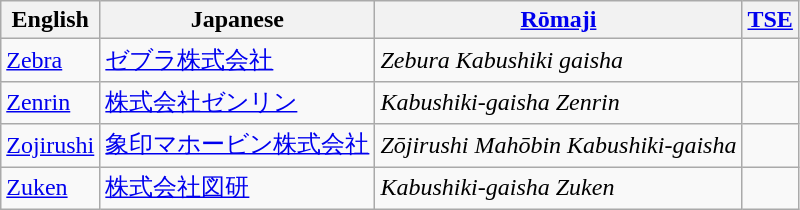<table class="wikitable">
<tr>
<th>English</th>
<th>Japanese</th>
<th><a href='#'>Rōmaji</a></th>
<th><a href='#'>TSE</a></th>
</tr>
<tr>
<td><a href='#'>Zebra</a></td>
<td><a href='#'>ゼブラ株式会社</a></td>
<td><em>Zebura Kabushiki gaisha</em></td>
<td></td>
</tr>
<tr>
<td><a href='#'>Zenrin</a></td>
<td><a href='#'>株式会社ゼンリン</a></td>
<td><em>Kabushiki-gaisha Zenrin</em></td>
<td></td>
</tr>
<tr>
<td><a href='#'>Zojirushi</a></td>
<td><a href='#'>象印マホービン株式会社</a></td>
<td><em>Zōjirushi Mahōbin Kabushiki-gaisha</em></td>
<td></td>
</tr>
<tr>
<td><a href='#'>Zuken</a></td>
<td><a href='#'>株式会社図研</a></td>
<td><em>Kabushiki-gaisha Zuken</em></td>
<td></td>
</tr>
</table>
